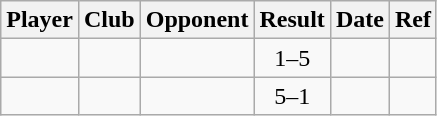<table class="wikitable">
<tr>
<th>Player</th>
<th>Club</th>
<th>Opponent</th>
<th style="text-align:center">Result</th>
<th>Date</th>
<th>Ref</th>
</tr>
<tr>
<td></td>
<td></td>
<td></td>
<td align="center">1–5</td>
<td></td>
<td></td>
</tr>
<tr>
<td></td>
<td></td>
<td></td>
<td align="center">5–1</td>
<td></td>
<td></td>
</tr>
</table>
